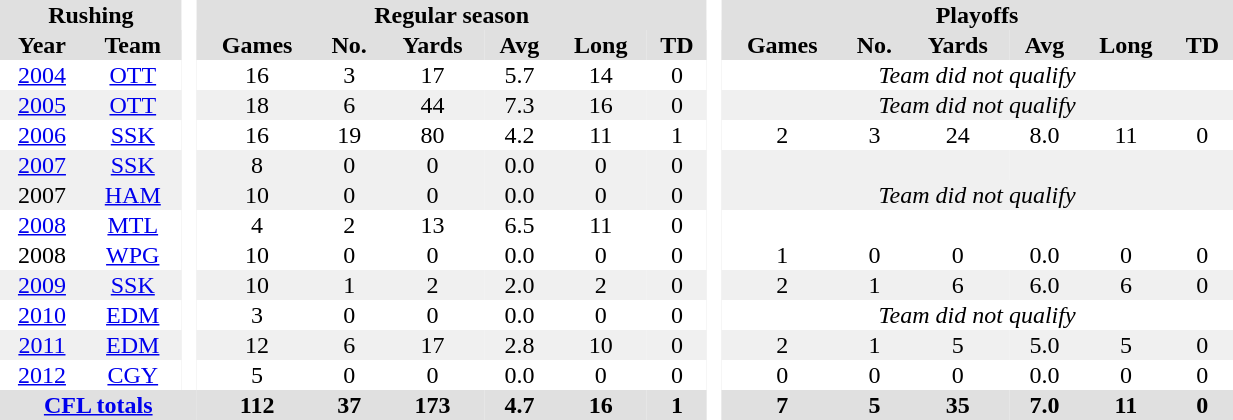<table BORDER="0" CELLPADDING="1" CELLSPACING="0" width="65%" style="text-align:center">
<tr bgcolor="#e0e0e0">
<th colspan="2">Rushing</th>
<th rowspan="99" bgcolor="#ffffff"> </th>
<th colspan="6">Regular season</th>
<th rowspan="99" bgcolor="#ffffff"> </th>
<th colspan="6">Playoffs</th>
</tr>
<tr bgcolor="#e0e0e0">
<th>Year</th>
<th>Team</th>
<th>Games</th>
<th>No.</th>
<th>Yards</th>
<th>Avg</th>
<th>Long</th>
<th>TD</th>
<th>Games</th>
<th>No.</th>
<th>Yards</th>
<th>Avg</th>
<th>Long</th>
<th>TD</th>
</tr>
<tr ALIGN="center">
<td><a href='#'>2004</a></td>
<td><a href='#'>OTT</a></td>
<td>16</td>
<td>3</td>
<td>17</td>
<td>5.7</td>
<td>14</td>
<td>0</td>
<td colspan="6"><em>Team did not qualify</em></td>
</tr>
<tr ALIGN="center" bgcolor="#f0f0f0">
<td><a href='#'>2005</a></td>
<td><a href='#'>OTT</a></td>
<td>18</td>
<td>6</td>
<td>44</td>
<td>7.3</td>
<td>16</td>
<td>0</td>
<td colspan="6"><em>Team did not qualify</em></td>
</tr>
<tr ALIGN="center">
<td><a href='#'>2006</a></td>
<td><a href='#'>SSK</a></td>
<td>16</td>
<td>19</td>
<td>80</td>
<td>4.2</td>
<td>11</td>
<td>1</td>
<td>2</td>
<td>3</td>
<td>24</td>
<td>8.0</td>
<td>11</td>
<td>0</td>
</tr>
<tr ALIGN="center" bgcolor="#f0f0f0">
<td><a href='#'>2007</a></td>
<td><a href='#'>SSK</a></td>
<td>8</td>
<td>0</td>
<td>0</td>
<td>0.0</td>
<td>0</td>
<td>0</td>
<td></td>
<td></td>
<td></td>
<td></td>
<td></td>
<td></td>
</tr>
<tr ALIGN="center" bgcolor="#f0f0f0">
<td>2007</td>
<td><a href='#'>HAM</a></td>
<td>10</td>
<td>0</td>
<td>0</td>
<td>0.0</td>
<td>0</td>
<td>0</td>
<td colspan="6"><em>Team did not qualify</em></td>
</tr>
<tr ALIGN="center">
<td><a href='#'>2008</a></td>
<td><a href='#'>MTL</a></td>
<td>4</td>
<td>2</td>
<td>13</td>
<td>6.5</td>
<td>11</td>
<td>0</td>
<td></td>
<td></td>
<td></td>
<td></td>
<td></td>
<td></td>
</tr>
<tr ALIGN="center">
<td>2008</td>
<td><a href='#'>WPG</a></td>
<td>10</td>
<td>0</td>
<td>0</td>
<td>0.0</td>
<td>0</td>
<td>0</td>
<td>1</td>
<td>0</td>
<td>0</td>
<td>0.0</td>
<td>0</td>
<td>0</td>
</tr>
<tr ALIGN="center" bgcolor="#f0f0f0">
<td><a href='#'>2009</a></td>
<td><a href='#'>SSK</a></td>
<td>10</td>
<td>1</td>
<td>2</td>
<td>2.0</td>
<td>2</td>
<td>0</td>
<td>2</td>
<td>1</td>
<td>6</td>
<td>6.0</td>
<td>6</td>
<td>0</td>
</tr>
<tr ALIGN="center">
<td><a href='#'>2010</a></td>
<td><a href='#'>EDM</a></td>
<td>3</td>
<td>0</td>
<td>0</td>
<td>0.0</td>
<td>0</td>
<td>0</td>
<td colspan="6"><em>Team did not qualify</em></td>
</tr>
<tr ALIGN="center" bgcolor="#f0f0f0">
<td><a href='#'>2011</a></td>
<td><a href='#'>EDM</a></td>
<td>12</td>
<td>6</td>
<td>17</td>
<td>2.8</td>
<td>10</td>
<td>0</td>
<td>2</td>
<td>1</td>
<td>5</td>
<td>5.0</td>
<td>5</td>
<td>0</td>
</tr>
<tr ALIGN="center">
<td><a href='#'>2012</a></td>
<td><a href='#'>CGY</a></td>
<td>5</td>
<td>0</td>
<td>0</td>
<td>0.0</td>
<td>0</td>
<td>0</td>
<td>0</td>
<td>0</td>
<td>0</td>
<td>0.0</td>
<td>0</td>
<td>0</td>
</tr>
<tr bgcolor="#e0e0e0">
<th colspan="3"><a href='#'>CFL totals</a></th>
<th>112</th>
<th>37</th>
<th>173</th>
<th>4.7</th>
<th>16</th>
<th>1</th>
<th>7</th>
<th>5</th>
<th>35</th>
<th>7.0</th>
<th>11</th>
<th>0</th>
</tr>
</table>
